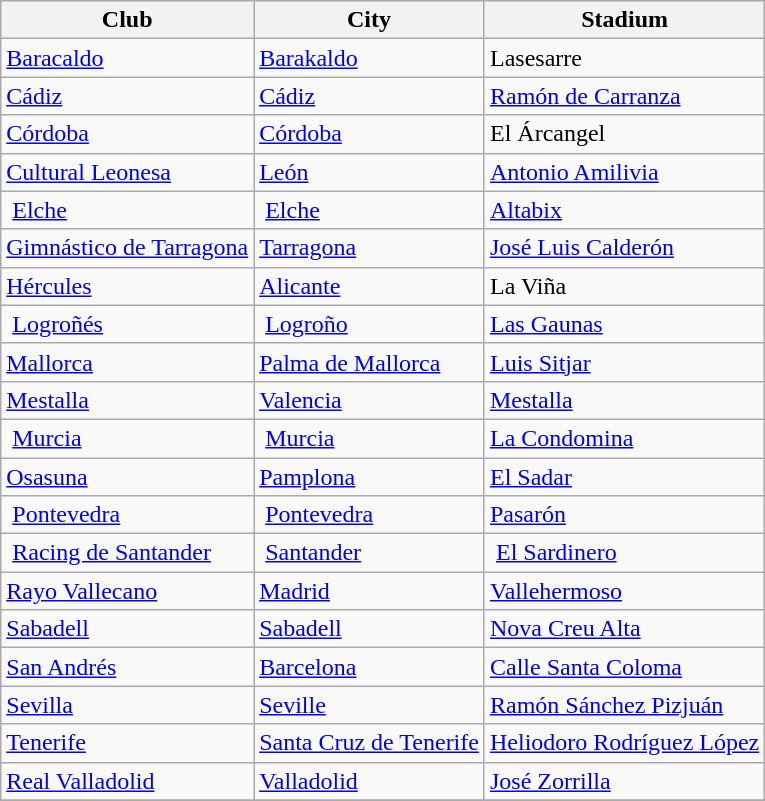<table class="wikitable sortable" style="text-align: left;">
<tr>
<th>Club</th>
<th>City</th>
<th>Stadium</th>
</tr>
<tr>
<td><a href='#'>Baracaldo</a></td>
<td><a href='#'>Barakaldo</a></td>
<td>Lasesarre</td>
</tr>
<tr>
<td><a href='#'>Cádiz</a></td>
<td><a href='#'>Cádiz</a></td>
<td><a href='#'>Ramón de Carranza</a></td>
</tr>
<tr>
<td><a href='#'>Córdoba</a></td>
<td><a href='#'>Córdoba</a></td>
<td>El Árcangel</td>
</tr>
<tr>
<td><a href='#'>Cultural Leonesa</a></td>
<td><a href='#'>León</a></td>
<td><a href='#'>Antonio Amilivia</a></td>
</tr>
<tr>
<td> <a href='#'>Elche</a></td>
<td> <a href='#'>Elche</a></td>
<td><a href='#'>Altabix</a></td>
</tr>
<tr>
<td><a href='#'>Gimnástico de Tarragona</a></td>
<td><a href='#'>Tarragona</a></td>
<td><a href='#'>José Luis Calderón</a></td>
</tr>
<tr>
<td><a href='#'>Hércules</a></td>
<td><a href='#'>Alicante</a></td>
<td>La Viña</td>
</tr>
<tr>
<td> <a href='#'>Logroñés</a></td>
<td> <a href='#'>Logroño</a></td>
<td><a href='#'>Las Gaunas</a></td>
</tr>
<tr>
<td><a href='#'>Mallorca</a></td>
<td><a href='#'>Palma de Mallorca</a></td>
<td><a href='#'>Luis Sitjar</a></td>
</tr>
<tr>
<td><a href='#'>Mestalla</a></td>
<td><a href='#'>Valencia</a></td>
<td><a href='#'>Mestalla</a></td>
</tr>
<tr>
<td> <a href='#'>Murcia</a></td>
<td> <a href='#'>Murcia</a></td>
<td><a href='#'>La Condomina</a></td>
</tr>
<tr>
<td><a href='#'>Osasuna</a></td>
<td><a href='#'>Pamplona</a></td>
<td><a href='#'>El Sadar</a></td>
</tr>
<tr>
<td> <a href='#'>Pontevedra</a></td>
<td> <a href='#'>Pontevedra</a></td>
<td><a href='#'>Pasarón</a></td>
</tr>
<tr>
<td> <a href='#'>Racing de Santander</a></td>
<td> <a href='#'>Santander</a></td>
<td> <a href='#'>El Sardinero</a></td>
</tr>
<tr>
<td><a href='#'>Rayo Vallecano</a></td>
<td><a href='#'>Madrid</a></td>
<td><a href='#'>Vallehermoso</a></td>
</tr>
<tr>
<td><a href='#'>Sabadell</a></td>
<td><a href='#'>Sabadell</a></td>
<td><a href='#'>Nova Creu Alta</a></td>
</tr>
<tr>
<td><a href='#'>San Andrés</a></td>
<td><a href='#'>Barcelona</a></td>
<td><a href='#'>Calle Santa Coloma</a></td>
</tr>
<tr>
<td><a href='#'>Sevilla</a></td>
<td><a href='#'>Seville</a></td>
<td><a href='#'>Ramón Sánchez Pizjuán</a></td>
</tr>
<tr>
<td><a href='#'>Tenerife</a></td>
<td><a href='#'>Santa Cruz de Tenerife</a></td>
<td><a href='#'>Heliodoro Rodríguez López</a></td>
</tr>
<tr>
<td><a href='#'>Real Valladolid</a></td>
<td><a href='#'>Valladolid</a></td>
<td><a href='#'>José Zorrilla</a></td>
</tr>
<tr>
</tr>
</table>
